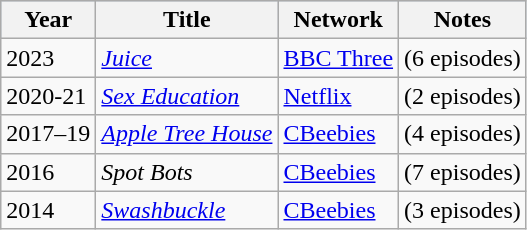<table class="wikitable sortable">
<tr style="background:#b0c4de; text-align:center;">
<th>Year</th>
<th>Title</th>
<th>Network</th>
<th class="unsortable">Notes</th>
</tr>
<tr>
<td>2023</td>
<td><em><a href='#'>Juice</a></em></td>
<td><a href='#'>BBC Three</a></td>
<td>(6 episodes)</td>
</tr>
<tr>
<td>2020-21</td>
<td><em><a href='#'>Sex Education</a></em></td>
<td><a href='#'>Netflix</a></td>
<td>(2 episodes)</td>
</tr>
<tr>
<td>2017–19</td>
<td><em><a href='#'>Apple Tree House</a></em></td>
<td><a href='#'>CBeebies</a></td>
<td>(4 episodes)</td>
</tr>
<tr>
<td>2016</td>
<td><em>Spot Bots</em></td>
<td><a href='#'>CBeebies</a></td>
<td>(7 episodes)</td>
</tr>
<tr>
<td>2014</td>
<td><em><a href='#'>Swashbuckle</a></em></td>
<td><a href='#'>CBeebies</a></td>
<td>(3 episodes)</td>
</tr>
</table>
